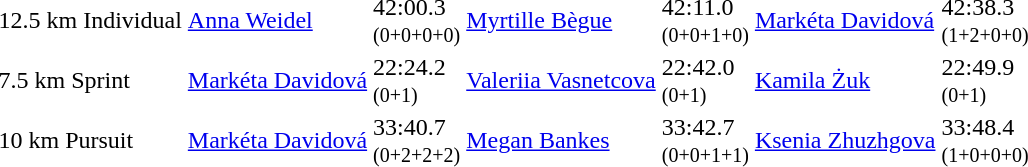<table>
<tr>
<td>12.5 km Individual</td>
<td><a href='#'>Anna Weidel</a><br><small></small></td>
<td>42:00.3<br><small>(0+0+0+0)</small></td>
<td><a href='#'>Myrtille Bègue</a><br><small></small></td>
<td>42:11.0<br><small>(0+0+1+0)</small></td>
<td><a href='#'>Markéta Davidová</a><br><small></small></td>
<td>42:38.3<br><small>(1+2+0+0)</small></td>
</tr>
<tr>
<td>7.5 km Sprint</td>
<td><a href='#'>Markéta Davidová</a><br><small></small></td>
<td>22:24.2<br><small>(0+1)</small></td>
<td><a href='#'>Valeriia Vasnetcova</a><br><small></small></td>
<td>22:42.0<br><small>(0+1)</small></td>
<td><a href='#'>Kamila Żuk</a><br><small></small></td>
<td>22:49.9<br><small>(0+1)</small></td>
</tr>
<tr>
<td>10 km Pursuit</td>
<td><a href='#'>Markéta Davidová</a><br><small></small></td>
<td>33:40.7<br><small>(0+2+2+2)</small></td>
<td><a href='#'>Megan Bankes</a><br><small></small></td>
<td>33:42.7<br><small>(0+0+1+1)</small></td>
<td><a href='#'>Ksenia Zhuzhgova</a><br><small></small></td>
<td>33:48.4<br><small>(1+0+0+0)</small></td>
</tr>
</table>
